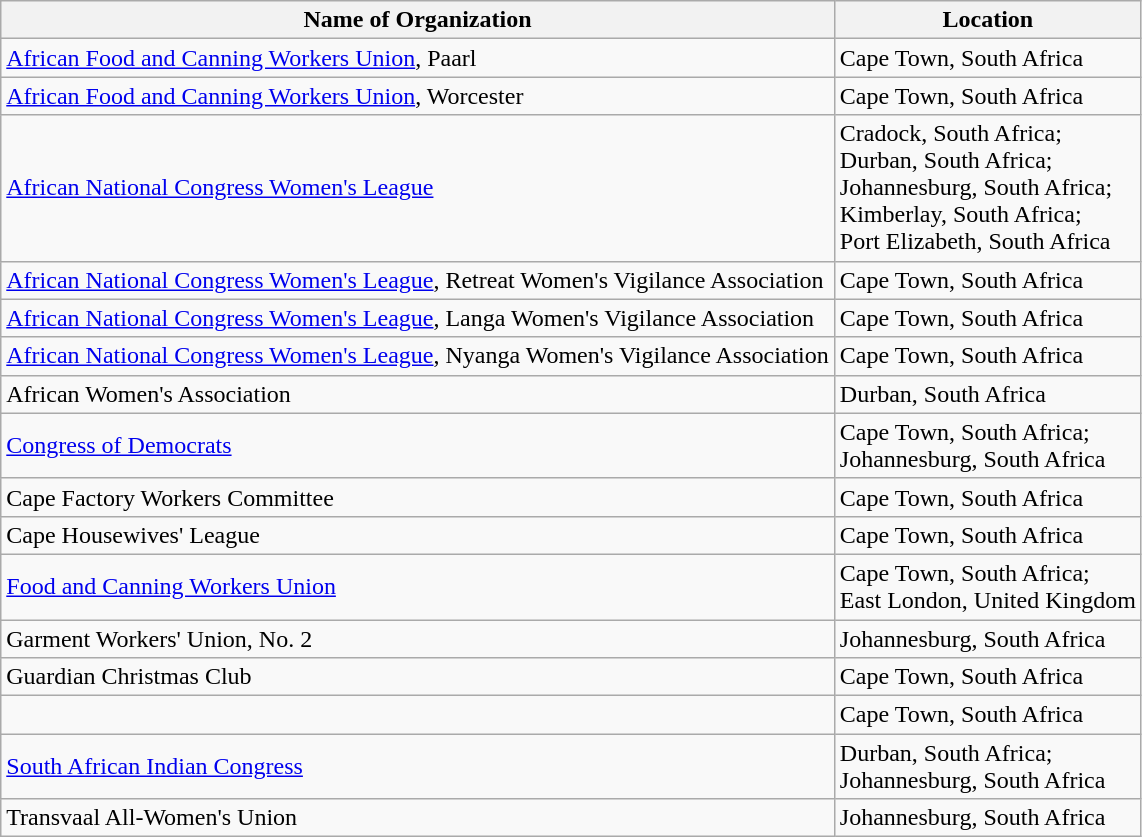<table class="wikitable">
<tr>
<th>Name of Organization</th>
<th>Location</th>
</tr>
<tr>
<td><a href='#'>African Food and Canning Workers Union</a>, Paarl</td>
<td>Cape Town, South Africa</td>
</tr>
<tr>
<td><a href='#'>African Food and Canning Workers Union</a>, Worcester</td>
<td>Cape Town, South Africa</td>
</tr>
<tr>
<td><a href='#'>African National Congress Women's League</a></td>
<td>Cradock, South Africa;<br>Durban, South Africa;<br>Johannesburg, South Africa;<br>Kimberlay, South Africa;<br>Port Elizabeth, South Africa</td>
</tr>
<tr>
<td><a href='#'>African National Congress Women's League</a>, Retreat Women's Vigilance Association</td>
<td>Cape Town, South Africa</td>
</tr>
<tr>
<td><a href='#'>African National Congress Women's League</a>, Langa Women's Vigilance Association</td>
<td>Cape Town, South Africa</td>
</tr>
<tr>
<td><a href='#'>African National Congress Women's League</a>, Nyanga Women's Vigilance Association</td>
<td>Cape Town, South Africa</td>
</tr>
<tr>
<td>African Women's Association</td>
<td>Durban, South Africa</td>
</tr>
<tr>
<td><a href='#'>Congress of Democrats</a></td>
<td>Cape Town, South Africa;<br>Johannesburg, South Africa</td>
</tr>
<tr>
<td>Cape Factory Workers Committee</td>
<td>Cape Town, South Africa</td>
</tr>
<tr>
<td>Cape Housewives' League</td>
<td>Cape Town, South Africa</td>
</tr>
<tr>
<td><a href='#'>Food and Canning Workers Union</a></td>
<td>Cape Town, South Africa;<br>East London, United Kingdom</td>
</tr>
<tr>
<td>Garment Workers' Union, No. 2</td>
<td>Johannesburg, South Africa</td>
</tr>
<tr>
<td>Guardian Christmas Club</td>
<td>Cape Town, South Africa</td>
</tr>
<tr>
<td></td>
<td>Cape Town, South Africa</td>
</tr>
<tr>
<td><a href='#'>South African Indian Congress</a></td>
<td>Durban, South Africa;<br>Johannesburg, South Africa</td>
</tr>
<tr>
<td>Transvaal All-Women's Union</td>
<td>Johannesburg, South Africa</td>
</tr>
</table>
